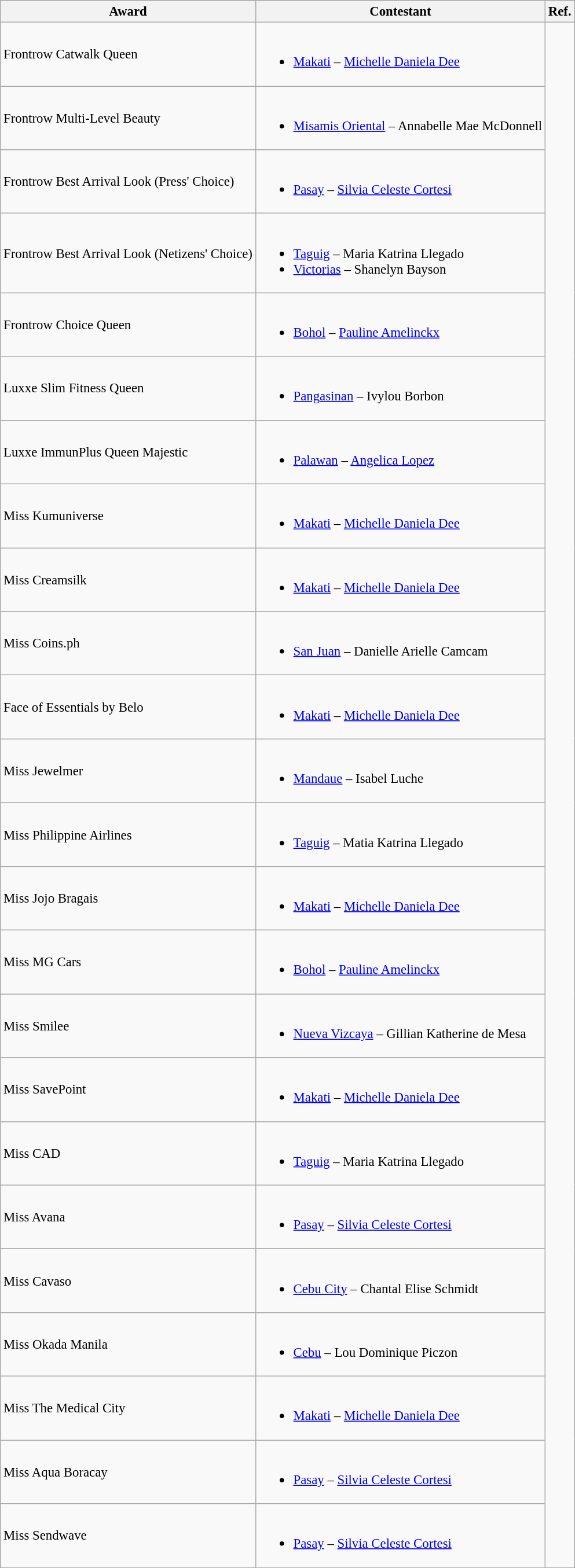<table class="wikitable sortable" style="font-size: 95%;">
<tr>
<th>Award</th>
<th>Contestant</th>
<th>Ref.</th>
</tr>
<tr>
<td>Frontrow Catwalk Queen</td>
<td><br><ul><li><a href='#'>Makati</a> – <a href='#'>Michelle Daniela Dee</a></li></ul></td>
<td rowspan="24"><br><br><br><br><br></td>
</tr>
<tr>
<td>Frontrow Multi-Level Beauty</td>
<td><br><ul><li><a href='#'>Misamis Oriental</a> – Annabelle Mae McDonnell</li></ul></td>
</tr>
<tr>
<td>Frontrow Best Arrival Look (Press' Choice)</td>
<td><br><ul><li><a href='#'>Pasay</a> – <a href='#'>Silvia Celeste Cortesi</a></li></ul></td>
</tr>
<tr>
<td>Frontrow Best Arrival Look (Netizens' Choice)</td>
<td><br><ul><li><a href='#'>Taguig</a> – Maria Katrina Llegado</li><li><a href='#'>Victorias</a> – Shanelyn Bayson</li></ul></td>
</tr>
<tr>
<td>Frontrow Choice Queen</td>
<td><br><ul><li><a href='#'>Bohol</a> – <a href='#'>Pauline Amelinckx</a></li></ul></td>
</tr>
<tr>
<td>Luxxe Slim Fitness Queen</td>
<td><br><ul><li><a href='#'>Pangasinan</a> – Ivylou Borbon</li></ul></td>
</tr>
<tr>
<td>Luxxe ImmunPlus Queen Majestic</td>
<td><br><ul><li><a href='#'>Palawan</a> – <a href='#'>Angelica Lopez</a></li></ul></td>
</tr>
<tr>
<td>Miss Kumuniverse</td>
<td><br><ul><li><a href='#'>Makati</a> – <a href='#'>Michelle Daniela Dee</a></li></ul></td>
</tr>
<tr>
<td>Miss Creamsilk</td>
<td><br><ul><li><a href='#'>Makati</a> – <a href='#'>Michelle Daniela Dee</a></li></ul></td>
</tr>
<tr>
<td>Miss Coins.ph</td>
<td><br><ul><li><a href='#'>San Juan</a> – Danielle Arielle Camcam</li></ul></td>
</tr>
<tr>
<td>Face of Essentials by Belo</td>
<td><br><ul><li><a href='#'>Makati</a> – <a href='#'>Michelle Daniela Dee</a></li></ul></td>
</tr>
<tr>
<td>Miss Jewelmer</td>
<td><br><ul><li><a href='#'>Mandaue</a> – Isabel Luche</li></ul></td>
</tr>
<tr>
<td>Miss Philippine Airlines</td>
<td><br><ul><li><a href='#'>Taguig</a> – Matia Katrina Llegado</li></ul></td>
</tr>
<tr>
<td>Miss Jojo Bragais</td>
<td><br><ul><li><a href='#'>Makati</a> – <a href='#'>Michelle Daniela Dee</a></li></ul></td>
</tr>
<tr>
<td>Miss MG Cars</td>
<td><br><ul><li><a href='#'>Bohol</a> – <a href='#'>Pauline Amelinckx</a></li></ul></td>
</tr>
<tr>
<td>Miss Smilee</td>
<td><br><ul><li><a href='#'>Nueva Vizcaya</a> – Gillian Katherine de Mesa</li></ul></td>
</tr>
<tr>
<td>Miss SavePoint</td>
<td><br><ul><li><a href='#'>Makati</a> – <a href='#'>Michelle Daniela Dee</a></li></ul></td>
</tr>
<tr>
<td>Miss CAD</td>
<td><br><ul><li><a href='#'>Taguig</a> – Maria Katrina Llegado</li></ul></td>
</tr>
<tr>
<td>Miss Avana</td>
<td><br><ul><li><a href='#'>Pasay</a> – <a href='#'>Silvia Celeste Cortesi</a></li></ul></td>
</tr>
<tr>
<td>Miss Cavaso</td>
<td><br><ul><li><a href='#'>Cebu City</a> – Chantal Elise Schmidt</li></ul></td>
</tr>
<tr>
<td>Miss Okada Manila</td>
<td><br><ul><li><a href='#'>Cebu</a> – Lou Dominique Piczon</li></ul></td>
</tr>
<tr>
<td>Miss The Medical City</td>
<td><br><ul><li><a href='#'>Makati</a> – <a href='#'>Michelle Daniela Dee</a></li></ul></td>
</tr>
<tr>
<td>Miss Aqua Boracay</td>
<td><br><ul><li><a href='#'>Pasay</a> – <a href='#'>Silvia Celeste Cortesi</a></li></ul></td>
</tr>
<tr>
<td>Miss Sendwave</td>
<td><br><ul><li><a href='#'>Pasay</a> – <a href='#'>Silvia Celeste Cortesi</a></li></ul></td>
</tr>
</table>
